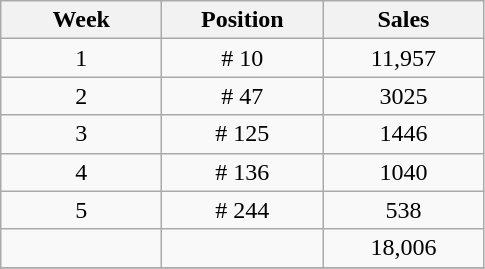<table class="wikitable">
<tr>
<th width="100">Week</th>
<th width="100">Position</th>
<th width="100">Sales</th>
</tr>
<tr>
<td align="center">1</td>
<td align="center"># 10</td>
<td align="center">11,957</td>
</tr>
<tr>
<td align="center">2</td>
<td align="center"># 47</td>
<td align="center">3025</td>
</tr>
<tr>
<td align="center">3</td>
<td align="center"># 125</td>
<td align="center">1446</td>
</tr>
<tr>
<td align="center">4</td>
<td align="center"># 136</td>
<td align="center">1040</td>
</tr>
<tr>
<td align="center">5</td>
<td align="center"># 244</td>
<td align="center">538</td>
</tr>
<tr>
<td align="center"></td>
<td align="center"></td>
<td align="center">18,006</td>
</tr>
<tr>
</tr>
</table>
